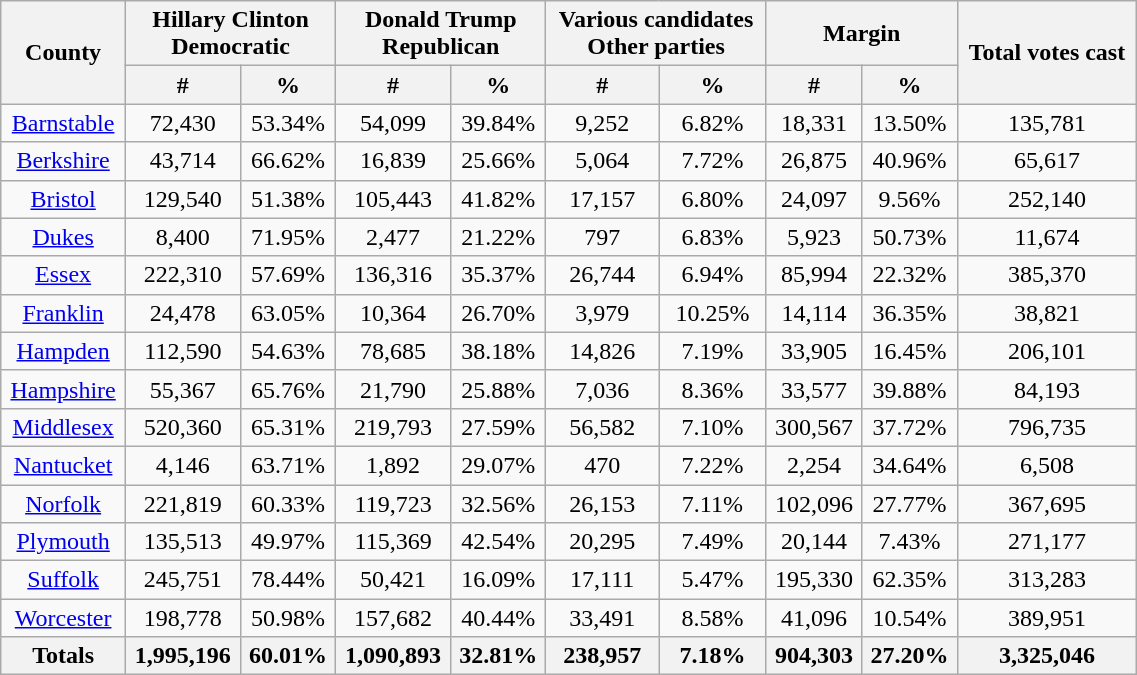<table width="60%"  class="wikitable sortable" style="text-align:center">
<tr>
<th style="text-align:center;" rowspan="2">County</th>
<th style="text-align:center;" colspan="2">Hillary Clinton<br>Democratic</th>
<th style="text-align:center;" colspan="2">Donald Trump<br>Republican</th>
<th style="text-align:center;" colspan="2">Various candidates<br>Other parties</th>
<th style="text-align:center;" colspan="2">Margin</th>
<th style="text-align:center;" rowspan="2">Total votes cast</th>
</tr>
<tr>
<th style="text-align:center;" data-sort-type="number">#</th>
<th style="text-align:center;" data-sort-type="number">%</th>
<th style="text-align:center;" data-sort-type="number">#</th>
<th style="text-align:center;" data-sort-type="number">%</th>
<th style="text-align:center;" data-sort-type="number">#</th>
<th style="text-align:center;" data-sort-type="number">%</th>
<th style="text-align:center;" data-sort-type="number">#</th>
<th style="text-align:center;" data-sort-type="number">%</th>
</tr>
<tr style="text-align:center;">
<td><a href='#'>Barnstable</a></td>
<td>72,430</td>
<td>53.34%</td>
<td>54,099</td>
<td>39.84%</td>
<td>9,252</td>
<td>6.82%</td>
<td>18,331</td>
<td>13.50%</td>
<td>135,781</td>
</tr>
<tr style="text-align:center;">
<td><a href='#'>Berkshire</a></td>
<td>43,714</td>
<td>66.62%</td>
<td>16,839</td>
<td>25.66%</td>
<td>5,064</td>
<td>7.72%</td>
<td>26,875</td>
<td>40.96%</td>
<td>65,617</td>
</tr>
<tr style="text-align:center;">
<td><a href='#'>Bristol</a></td>
<td>129,540</td>
<td>51.38%</td>
<td>105,443</td>
<td>41.82%</td>
<td>17,157</td>
<td>6.80%</td>
<td>24,097</td>
<td>9.56%</td>
<td>252,140</td>
</tr>
<tr style="text-align:center;">
<td><a href='#'>Dukes</a></td>
<td>8,400</td>
<td>71.95%</td>
<td>2,477</td>
<td>21.22%</td>
<td>797</td>
<td>6.83%</td>
<td>5,923</td>
<td>50.73%</td>
<td>11,674</td>
</tr>
<tr style="text-align:center;">
<td><a href='#'>Essex</a></td>
<td>222,310</td>
<td>57.69%</td>
<td>136,316</td>
<td>35.37%</td>
<td>26,744</td>
<td>6.94%</td>
<td>85,994</td>
<td>22.32%</td>
<td>385,370</td>
</tr>
<tr style="text-align:center;">
<td><a href='#'>Franklin</a></td>
<td>24,478</td>
<td>63.05%</td>
<td>10,364</td>
<td>26.70%</td>
<td>3,979</td>
<td>10.25%</td>
<td>14,114</td>
<td>36.35%</td>
<td>38,821</td>
</tr>
<tr style="text-align:center;">
<td><a href='#'>Hampden</a></td>
<td>112,590</td>
<td>54.63%</td>
<td>78,685</td>
<td>38.18%</td>
<td>14,826</td>
<td>7.19%</td>
<td>33,905</td>
<td>16.45%</td>
<td>206,101</td>
</tr>
<tr style="text-align:center;">
<td><a href='#'>Hampshire</a></td>
<td>55,367</td>
<td>65.76%</td>
<td>21,790</td>
<td>25.88%</td>
<td>7,036</td>
<td>8.36%</td>
<td>33,577</td>
<td>39.88%</td>
<td>84,193</td>
</tr>
<tr style="text-align:center;">
<td><a href='#'>Middlesex</a></td>
<td>520,360</td>
<td>65.31%</td>
<td>219,793</td>
<td>27.59%</td>
<td>56,582</td>
<td>7.10%</td>
<td>300,567</td>
<td>37.72%</td>
<td>796,735</td>
</tr>
<tr style="text-align:center;">
<td><a href='#'>Nantucket</a></td>
<td>4,146</td>
<td>63.71%</td>
<td>1,892</td>
<td>29.07%</td>
<td>470</td>
<td>7.22%</td>
<td>2,254</td>
<td>34.64%</td>
<td>6,508</td>
</tr>
<tr style="text-align:center;">
<td><a href='#'>Norfolk</a></td>
<td>221,819</td>
<td>60.33%</td>
<td>119,723</td>
<td>32.56%</td>
<td>26,153</td>
<td>7.11%</td>
<td>102,096</td>
<td>27.77%</td>
<td>367,695</td>
</tr>
<tr style="text-align:center;">
<td><a href='#'>Plymouth</a></td>
<td>135,513</td>
<td>49.97%</td>
<td>115,369</td>
<td>42.54%</td>
<td>20,295</td>
<td>7.49%</td>
<td>20,144</td>
<td>7.43%</td>
<td>271,177</td>
</tr>
<tr style="text-align:center;">
<td><a href='#'>Suffolk</a></td>
<td>245,751</td>
<td>78.44%</td>
<td>50,421</td>
<td>16.09%</td>
<td>17,111</td>
<td>5.47%</td>
<td>195,330</td>
<td>62.35%</td>
<td>313,283</td>
</tr>
<tr style="text-align:center;">
<td><a href='#'>Worcester</a></td>
<td>198,778</td>
<td>50.98%</td>
<td>157,682</td>
<td>40.44%</td>
<td>33,491</td>
<td>8.58%</td>
<td>41,096</td>
<td>10.54%</td>
<td>389,951</td>
</tr>
<tr>
<th>Totals</th>
<th>1,995,196</th>
<th>60.01%</th>
<th>1,090,893</th>
<th>32.81%</th>
<th>238,957</th>
<th>7.18%</th>
<th>904,303</th>
<th>27.20%</th>
<th>3,325,046</th>
</tr>
</table>
